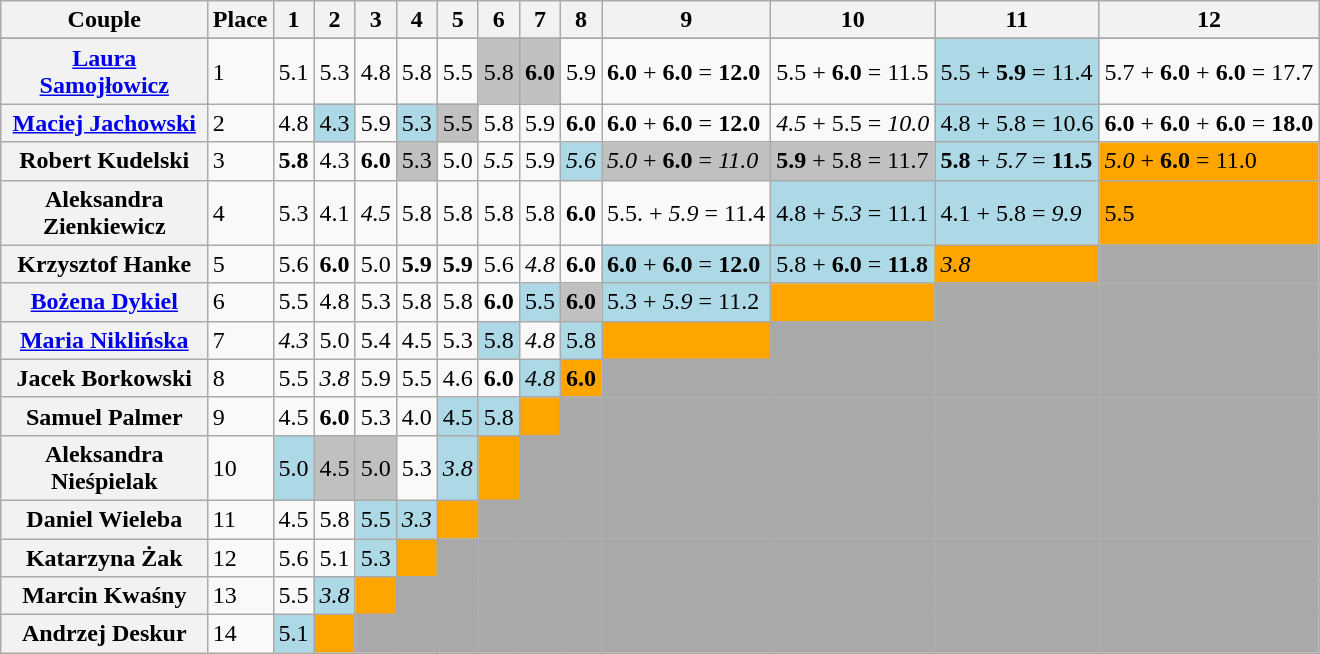<table class="wikitable sortable" style="margin:auto;">
<tr>
<th width="130">Couple</th>
<th>Place</th>
<th>1</th>
<th>2</th>
<th>3</th>
<th>4</th>
<th>5</th>
<th>6</th>
<th>7</th>
<th>8</th>
<th>9</th>
<th>10</th>
<th>11</th>
<th>12</th>
</tr>
<tr>
</tr>
<tr>
<th><a href='#'>Laura Samojłowicz</a></th>
<td>1</td>
<td>5.1</td>
<td>5.3</td>
<td>4.8</td>
<td>5.8</td>
<td>5.5</td>
<td bgcolor="silver">5.8</td>
<td bgcolor="silver"><span><strong>6.0</strong></span></td>
<td>5.9</td>
<td><span><strong>6.0</strong></span> + <span><strong>6.0</strong></span> = <span><strong>12.0</strong></span></td>
<td>5.5 + <span><strong>6.0</strong></span> = 11.5</td>
<td style="background:lightblue;">5.5 + <span><strong>5.9</strong></span> = 11.4</td>
<td>5.7 + <span><strong>6.0</strong></span> + <span><strong>6.0</strong></span> = 17.7</td>
</tr>
<tr>
<th><a href='#'>Maciej Jachowski</a></th>
<td>2</td>
<td>4.8</td>
<td style="background:lightblue;">4.3</td>
<td>5.9</td>
<td style="background:lightblue;">5.3</td>
<td bgcolor="silver">5.5</td>
<td>5.8</td>
<td>5.9</td>
<td><span><strong>6.0</strong></span></td>
<td><span><strong>6.0</strong></span> + <span><strong>6.0</strong></span> = <span><strong>12.0</strong></span></td>
<td><span><em>4.5</em></span>  + 5.5 = <span><em>10.0</em></span></td>
<td style="background:lightblue;">4.8 + 5.8 = 10.6</td>
<td><span><strong>6.0</strong></span> + <span><strong>6.0</strong></span> + <span><strong>6.0</strong></span> = <span><strong>18.0</strong></span></td>
</tr>
<tr>
<th>Robert Kudelski</th>
<td>3</td>
<td><span><strong>5.8</strong></span></td>
<td>4.3</td>
<td><span><strong>6.0</strong></span></td>
<td bgcolor="silver">5.3</td>
<td>5.0</td>
<td><span><em>5.5</em></span></td>
<td>5.9</td>
<td style="background:lightblue;"><span><em>5.6</em></span></td>
<td bgcolor="silver"><span><em>5.0</em></span>  + <span><strong>6.0</strong></span> = <span><em>11.0</em></span></td>
<td bgcolor="silver"><span><strong>5.9</strong></span> + 5.8 = 11.7</td>
<td style="background:lightblue;"><span><strong>5.8</strong></span> + <span><em>5.7</em></span>  = <span><strong>11.5</strong></span></td>
<td style="background:orange;"><span><em>5.0</em></span>  + <span><strong>6.0</strong></span> = 11.0</td>
</tr>
<tr>
<th>Aleksandra Zienkiewicz</th>
<td>4</td>
<td>5.3</td>
<td>4.1</td>
<td><span><em>4.5</em></span></td>
<td>5.8</td>
<td>5.8</td>
<td>5.8</td>
<td>5.8</td>
<td><span><strong>6.0</strong></span></td>
<td>5.5. + <span><em>5.9</em></span>  = 11.4</td>
<td style="background:lightblue;">4.8 + <span><em>5.3</em></span>  = 11.1</td>
<td style="background:lightblue;">4.1 + 5.8 = <span><em>9.9</em></span></td>
<td style="background:orange;">5.5</td>
</tr>
<tr>
<th>Krzysztof Hanke</th>
<td>5</td>
<td>5.6</td>
<td><span><strong>6.0</strong></span></td>
<td>5.0</td>
<td><span><strong>5.9</strong></span></td>
<td><span><strong>5.9</strong></span></td>
<td>5.6</td>
<td><span><em>4.8</em></span></td>
<td><span><strong>6.0</strong></span></td>
<td style="background:lightblue;"><span><strong>6.0</strong></span> + <span><strong>6.0</strong></span> = <span><strong>12.0</strong></span></td>
<td style="background:lightblue;">5.8 + <span><strong>6.0</strong></span> = <span><strong>11.8</strong></span></td>
<td style="background:orange;"><span><em>3.8</em></span></td>
<td style="background:darkgray;"></td>
</tr>
<tr>
<th><a href='#'>Bożena Dykiel</a></th>
<td>6</td>
<td>5.5</td>
<td>4.8</td>
<td>5.3</td>
<td>5.8</td>
<td>5.8</td>
<td><span><strong>6.0</strong></span></td>
<td style="background:lightblue;">5.5</td>
<td bgcolor="silver"><span><strong>6.0</strong></span></td>
<td style="background:lightblue;">5.3 + <span><em>5.9</em></span>  = 11.2</td>
<td style="background:orange;"></td>
<td style="background:darkgray;"></td>
<td style="background:darkgray;"></td>
</tr>
<tr>
<th><a href='#'>Maria Niklińska</a></th>
<td>7</td>
<td><span><em>4.3</em></span></td>
<td>5.0</td>
<td>5.4</td>
<td>4.5</td>
<td>5.3</td>
<td style="background:lightblue;">5.8</td>
<td><span><em>4.8</em></span></td>
<td style="background:lightblue;">5.8</td>
<td style="background:orange;"></td>
<td style="background:darkgray;"></td>
<td style="background:darkgray;"></td>
<td style="background:darkgray;"></td>
</tr>
<tr>
<th>Jacek Borkowski</th>
<td>8</td>
<td>5.5</td>
<td><span><em>3.8</em></span></td>
<td>5.9</td>
<td>5.5</td>
<td>4.6</td>
<td><span><strong>6.0</strong></span></td>
<td style="background:lightblue;"><span><em>4.8</em></span></td>
<td style="background:orange;"><span><strong>6.0</strong></span></td>
<td style="background:darkgray;"></td>
<td style="background:darkgray;"></td>
<td style="background:darkgray;"></td>
<td style="background:darkgray;"></td>
</tr>
<tr>
<th>Samuel Palmer</th>
<td>9</td>
<td>4.5</td>
<td><span><strong>6.0</strong></span></td>
<td>5.3</td>
<td>4.0</td>
<td style="background:lightblue;">4.5</td>
<td style="background:lightblue;">5.8</td>
<td style="background:orange;"></td>
<td style="background:darkgray;"></td>
<td style="background:darkgray;"></td>
<td style="background:darkgray;"></td>
<td style="background:darkgray;"></td>
<td style="background:darkgray;"></td>
</tr>
<tr>
<th>Aleksandra Nieśpielak</th>
<td>10</td>
<td style="background:lightblue;">5.0</td>
<td bgcolor="silver">4.5</td>
<td bgcolor="silver">5.0</td>
<td>5.3</td>
<td style="background:lightblue;"><span><em>3.8</em></span></td>
<td style="background:orange;"></td>
<td style="background:darkgray;"></td>
<td style="background:darkgray;"></td>
<td style="background:darkgray;"></td>
<td style="background:darkgray;"></td>
<td style="background:darkgray;"></td>
<td style="background:darkgray;"></td>
</tr>
<tr>
<th>Daniel Wieleba</th>
<td>11</td>
<td>4.5</td>
<td>5.8</td>
<td style="background:lightblue;">5.5</td>
<td style="background:lightblue;"><span><em>3.3</em></span></td>
<td style="background:orange;"></td>
<td style="background:darkgray;"></td>
<td style="background:darkgray;"></td>
<td style="background:darkgray;"></td>
<td style="background:darkgray;"></td>
<td style="background:darkgray;"></td>
<td style="background:darkgray;"></td>
<td style="background:darkgray;"></td>
</tr>
<tr>
<th>Katarzyna Żak</th>
<td>12</td>
<td>5.6</td>
<td>5.1</td>
<td style="background:lightblue;">5.3</td>
<td style="background:orange;"></td>
<td style="background:darkgray;"></td>
<td style="background:darkgray;"></td>
<td style="background:darkgray;"></td>
<td style="background:darkgray;"></td>
<td style="background:darkgray;"></td>
<td style="background:darkgray;"></td>
<td style="background:darkgray;"></td>
<td style="background:darkgray;"></td>
</tr>
<tr>
<th>Marcin Kwaśny</th>
<td>13</td>
<td>5.5</td>
<td style="background:lightblue;"><span><em>3.8</em></span></td>
<td style="background:orange;"></td>
<td style="background:darkgray;"></td>
<td style="background:darkgray;"></td>
<td style="background:darkgray;"></td>
<td style="background:darkgray;"></td>
<td style="background:darkgray;"></td>
<td style="background:darkgray;"></td>
<td style="background:darkgray;"></td>
<td style="background:darkgray;"></td>
<td style="background:darkgray;"></td>
</tr>
<tr>
<th>Andrzej Deskur</th>
<td>14</td>
<td style="background:lightblue;">5.1</td>
<td style="background:orange;"></td>
<td style="background:darkgray;"></td>
<td style="background:darkgray;"></td>
<td style="background:darkgray;"></td>
<td style="background:darkgray;"></td>
<td style="background:darkgray;"></td>
<td style="background:darkgray;"></td>
<td style="background:darkgray;"></td>
<td style="background:darkgray;"></td>
<td style="background:darkgray;"></td>
<td style="background:darkgray;"></td>
</tr>
</table>
